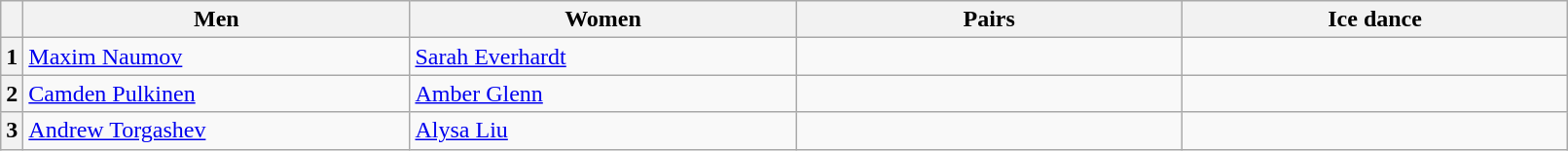<table class="wikitable unsortable" style="text-align:left; width:85%">
<tr>
<th scope="col"></th>
<th scope="col" style="width:25%">Men</th>
<th scope="col" style="width:25%">Women</th>
<th scope="col" style="width:25%">Pairs</th>
<th scope="col" style="width:25%">Ice dance</th>
</tr>
<tr>
<th scope="row">1</th>
<td><a href='#'>Maxim Naumov</a></td>
<td><a href='#'>Sarah Everhardt</a></td>
<td></td>
<td></td>
</tr>
<tr>
<th scope="row">2</th>
<td><a href='#'>Camden Pulkinen</a></td>
<td><a href='#'>Amber Glenn</a></td>
<td></td>
<td></td>
</tr>
<tr>
<th scope="row">3</th>
<td><a href='#'>Andrew Torgashev</a></td>
<td><a href='#'>Alysa Liu</a></td>
<td></td>
<td></td>
</tr>
</table>
